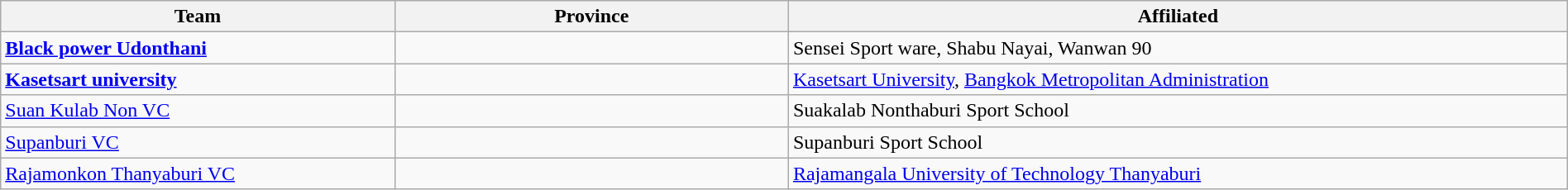<table class="wikitable" style="table-layout:fixed;width:100%;">
<tr>
<th width=25%>Team</th>
<th width=25%>Province</th>
<th width=50%>Affiliated</th>
</tr>
<tr>
<td><a href='#'><strong>Black power Udonthani</strong></a></td>
<td></td>
<td>Sensei Sport ware, Shabu Nayai, Wanwan 90</td>
</tr>
<tr>
<td><a href='#'><strong>Kasetsart university</strong></a></td>
<td></td>
<td><a href='#'>Kasetsart University</a>, <a href='#'>Bangkok Metropolitan Administration</a></td>
</tr>
<tr>
<td><a href='#'>Suan Kulab Non VC</a></td>
<td></td>
<td>Suakalab Nonthaburi Sport School</td>
</tr>
<tr>
<td><a href='#'>Supanburi VC</a></td>
<td></td>
<td>Supanburi Sport School</td>
</tr>
<tr>
<td><a href='#'>Rajamonkon Thanyaburi VC</a></td>
<td></td>
<td><a href='#'>Rajamangala University of Technology Thanyaburi</a></td>
</tr>
</table>
